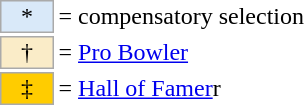<table border=0 cellspacing="0" cellpadding="8">
<tr>
<td><br><table style="margin: 0.75em 0 0 0.5em;">
<tr>
<td style="background:#d9e9f9; border:1px solid #aaa; width:2em; text-align:center;">*</td>
<td>= compensatory selection</td>
<td></td>
</tr>
<tr>
<td style="background:#faecc8; border:1px solid #aaa; width:2em; text-align:center;">†</td>
<td>= <a href='#'>Pro Bowler</a></td>
</tr>
<tr>
<td style="background-color:#FFCC00; border:1px solid #aaaaaa; width:2em; text-align:center;">‡</td>
<td>= <a href='#'>Hall of Famer</a>r</td>
</tr>
</table>
</td>
<td cellspacing="2"><br></td>
</tr>
</table>
